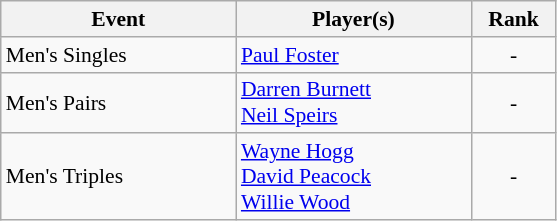<table class="wikitable" style="font-size:90%">
<tr>
<th width=150>Event</th>
<th width=150>Player(s)</th>
<th width=50>Rank</th>
</tr>
<tr>
<td>Men's Singles</td>
<td><a href='#'>Paul Foster</a></td>
<td align="center">-</td>
</tr>
<tr>
<td>Men's Pairs</td>
<td><a href='#'>Darren Burnett</a><br><a href='#'>Neil Speirs</a></td>
<td align="center">-</td>
</tr>
<tr>
<td>Men's Triples</td>
<td><a href='#'>Wayne Hogg</a><br><a href='#'>David Peacock</a><br><a href='#'>Willie Wood</a></td>
<td align="center">-</td>
</tr>
</table>
